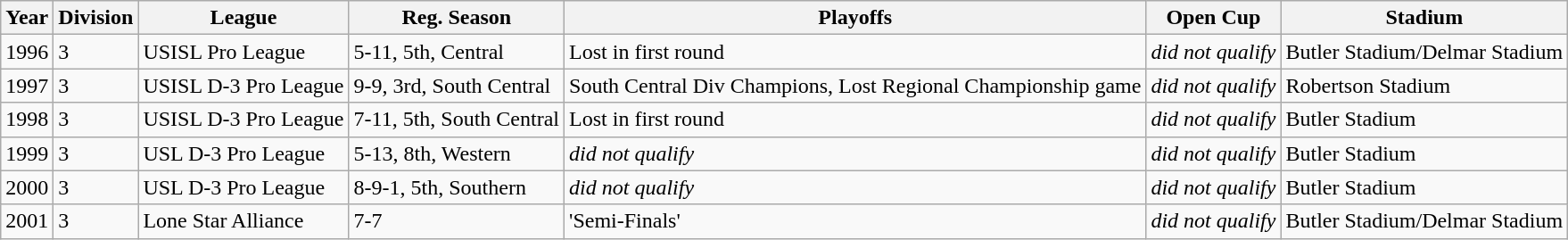<table class="wikitable">
<tr>
<th>Year</th>
<th>Division</th>
<th>League</th>
<th>Reg. Season</th>
<th>Playoffs</th>
<th>Open Cup</th>
<th>Stadium</th>
</tr>
<tr>
<td>1996</td>
<td>3</td>
<td>USISL Pro League</td>
<td>5-11, 5th, Central</td>
<td>Lost in first round</td>
<td><em>did not qualify</em></td>
<td>Butler Stadium/Delmar Stadium</td>
</tr>
<tr>
<td>1997</td>
<td>3</td>
<td>USISL D-3 Pro League</td>
<td>9-9, 3rd, South Central</td>
<td>South Central Div Champions, Lost Regional Championship game</td>
<td><em>did not qualify</em></td>
<td>Robertson Stadium</td>
</tr>
<tr>
<td>1998</td>
<td>3</td>
<td>USISL D-3 Pro League</td>
<td>7-11, 5th, South Central</td>
<td>Lost in first round</td>
<td><em>did not qualify</em></td>
<td>Butler Stadium</td>
</tr>
<tr>
<td>1999</td>
<td>3</td>
<td>USL D-3 Pro League</td>
<td>5-13, 8th, Western</td>
<td><em>did not qualify</em></td>
<td><em>did not qualify</em></td>
<td>Butler Stadium</td>
</tr>
<tr>
<td>2000</td>
<td>3</td>
<td>USL D-3 Pro League</td>
<td>8-9-1, 5th, Southern</td>
<td><em>did not qualify</em></td>
<td><em>did not qualify</em></td>
<td>Butler Stadium</td>
</tr>
<tr>
<td>2001</td>
<td>3</td>
<td>Lone Star Alliance</td>
<td>7-7</td>
<td>'Semi-Finals'</td>
<td><em>did not qualify</em></td>
<td>Butler Stadium/Delmar Stadium</td>
</tr>
</table>
